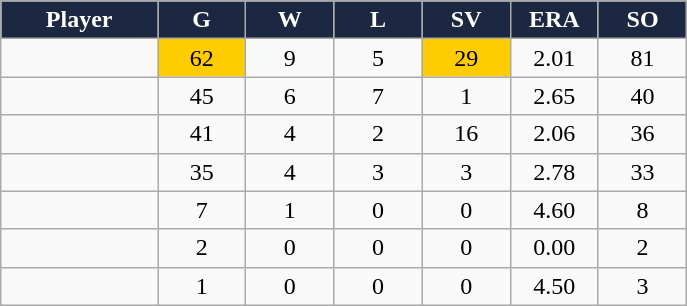<table class="wikitable sortable">
<tr>
<th style="background:#1c2841;color:white;" width="16%">Player</th>
<th style="background:#1c2841;color:white;" width="9%">G</th>
<th style="background:#1c2841;color:white;" width="9%">W</th>
<th style="background:#1c2841;color:white;" width="9%">L</th>
<th style="background:#1c2841;color:white;" width="9%">SV</th>
<th style="background:#1c2841;color:white;" width="9%">ERA</th>
<th style="background:#1c2841;color:white;" width="9%">SO</th>
</tr>
<tr align="center">
<td></td>
<td bgcolor="#FFCC00">62</td>
<td>9</td>
<td>5</td>
<td bgcolor="#FFCC00">29</td>
<td>2.01</td>
<td>81</td>
</tr>
<tr align="center">
<td></td>
<td>45</td>
<td>6</td>
<td>7</td>
<td>1</td>
<td>2.65</td>
<td>40</td>
</tr>
<tr align="center">
<td></td>
<td>41</td>
<td>4</td>
<td>2</td>
<td>16</td>
<td>2.06</td>
<td>36</td>
</tr>
<tr align="center">
<td></td>
<td>35</td>
<td>4</td>
<td>3</td>
<td>3</td>
<td>2.78</td>
<td>33</td>
</tr>
<tr align="center">
<td></td>
<td>7</td>
<td>1</td>
<td>0</td>
<td>0</td>
<td>4.60</td>
<td>8</td>
</tr>
<tr align="center">
<td></td>
<td>2</td>
<td>0</td>
<td>0</td>
<td>0</td>
<td>0.00</td>
<td>2</td>
</tr>
<tr align="center">
<td></td>
<td>1</td>
<td>0</td>
<td>0</td>
<td>0</td>
<td>4.50</td>
<td>3</td>
</tr>
</table>
